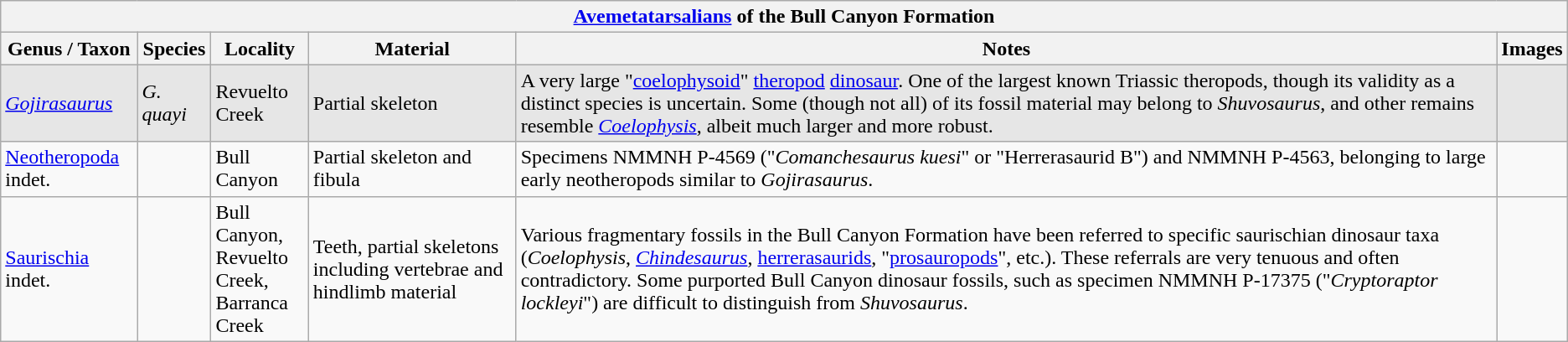<table class="wikitable" align="center">
<tr>
<th colspan="6" align="center"><strong><a href='#'>Avemetatarsalians</a> of the Bull Canyon Formation</strong></th>
</tr>
<tr>
<th>Genus / Taxon</th>
<th>Species</th>
<th>Locality</th>
<th>Material</th>
<th>Notes</th>
<th>Images</th>
</tr>
<tr>
<td style="background:#E6E6E6;"><em><a href='#'>Gojirasaurus</a></em></td>
<td style="background:#E6E6E6;"><em>G. quayi</em></td>
<td style="background:#E6E6E6;">Revuelto Creek<em></em></td>
<td style="background:#E6E6E6;">Partial skeleton</td>
<td style="background:#E6E6E6;">A very large "<a href='#'>coelophysoid</a>" <a href='#'>theropod</a> <a href='#'>dinosaur</a>.<em></em> One of the largest known Triassic theropods, though its validity as a distinct species is uncertain. Some (though not all) of its fossil material may belong to <em>Shuvosaurus</em>, and other remains resemble <em><a href='#'>Coelophysis</a></em>, albeit much larger and more robust.</td>
<td style="background:#E6E6E6;"></td>
</tr>
<tr>
<td><a href='#'>Neotheropoda</a> indet.</td>
<td></td>
<td>Bull Canyon</td>
<td>Partial skeleton and fibula</td>
<td>Specimens NMMNH P-4569 ("<em>Comanchesaurus kuesi</em>" or "Herrerasaurid B") and NMMNH P-4563, belonging to large early neotheropods similar to <em>Gojirasaurus</em>.</td>
<td></td>
</tr>
<tr>
<td><a href='#'>Saurischia</a> indet.</td>
<td></td>
<td>Bull Canyon,<br>Revuelto Creek,<br>Barranca Creek</td>
<td>Teeth, partial skeletons including vertebrae and hindlimb material</td>
<td>Various fragmentary fossils in the Bull Canyon Formation have been referred to specific saurischian dinosaur taxa (<em>Coelophysis</em>, <em><a href='#'>Chindesaurus</a></em>, <a href='#'>herrerasaurids</a>, "<a href='#'>prosauropods</a>", etc.). These referrals are very tenuous and often contradictory. Some purported Bull Canyon dinosaur fossils, such as specimen NMMNH P-17375 ("<em>Cryptoraptor lockleyi</em>") are difficult to distinguish from <em>Shuvosaurus</em>.</td>
<td></td>
</tr>
</table>
